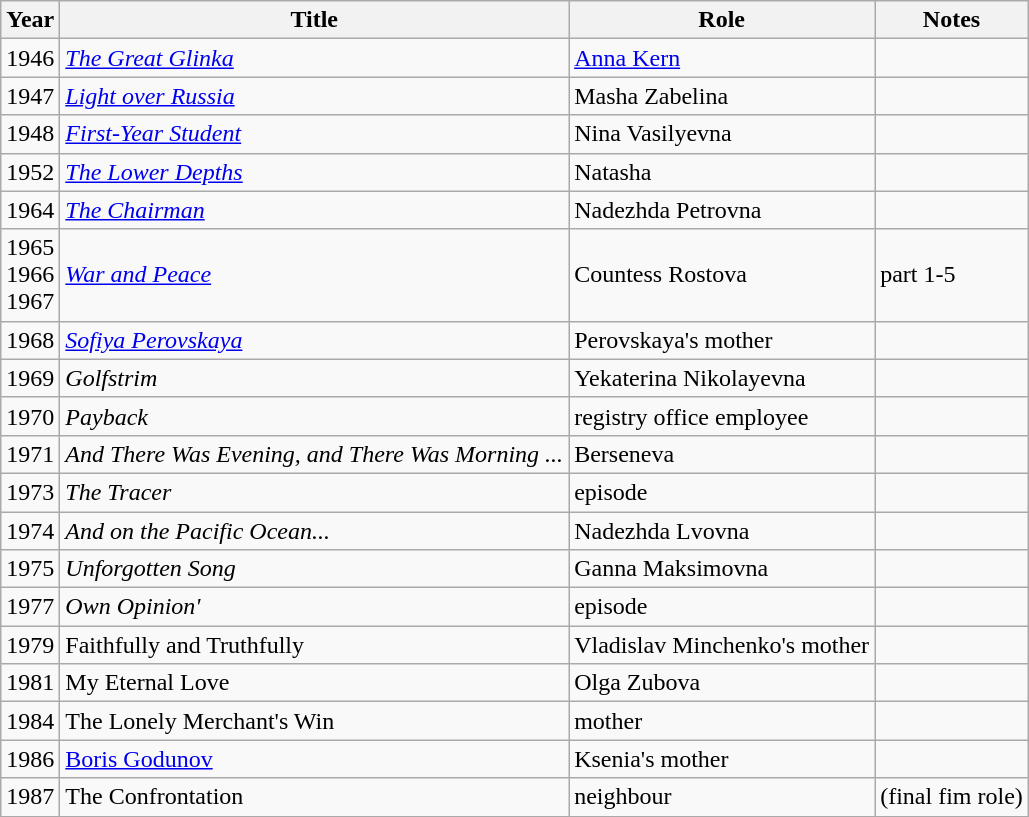<table class="wikitable">
<tr>
<th>Year</th>
<th>Title</th>
<th>Role</th>
<th>Notes</th>
</tr>
<tr>
<td>1946</td>
<td><em><a href='#'>The Great Glinka</a></em></td>
<td><a href='#'>Anna Kern</a></td>
<td></td>
</tr>
<tr>
<td>1947</td>
<td><em><a href='#'>Light over Russia</a></em></td>
<td>Masha Zabelina</td>
<td></td>
</tr>
<tr>
<td>1948</td>
<td><em><a href='#'>First-Year Student</a></em></td>
<td>Nina Vasilyevna</td>
<td></td>
</tr>
<tr>
<td>1952</td>
<td><em><a href='#'>The Lower Depths</a></em></td>
<td>Natasha</td>
<td></td>
</tr>
<tr>
<td>1964</td>
<td><em><a href='#'>The Chairman</a></em></td>
<td>Nadezhda Petrovna</td>
<td></td>
</tr>
<tr>
<td>1965<br>1966<br>1967</td>
<td><em><a href='#'>War and Peace</a></em></td>
<td>Countess Rostova</td>
<td>part 1-5</td>
</tr>
<tr>
<td>1968</td>
<td><em><a href='#'>Sofiya Perovskaya</a></em></td>
<td>Perovskaya's mother</td>
<td></td>
</tr>
<tr>
<td>1969</td>
<td><em>Golfstrim</em></td>
<td>Yekaterina Nikolayevna</td>
<td></td>
</tr>
<tr>
<td>1970</td>
<td><em>Payback</em></td>
<td>registry office employee</td>
<td></td>
</tr>
<tr>
<td>1971</td>
<td><em>And There Was Evening, and There Was Morning ...</em></td>
<td>Berseneva</td>
<td></td>
</tr>
<tr>
<td>1973</td>
<td><em>The Tracer</em></td>
<td>episode</td>
<td></td>
</tr>
<tr>
<td>1974</td>
<td><em>And on the Pacific Ocean...</em></td>
<td>Nadezhda Lvovna</td>
<td></td>
</tr>
<tr>
<td>1975</td>
<td><em>Unforgotten Song</em></td>
<td>Ganna Maksimovna</td>
<td></td>
</tr>
<tr>
<td>1977</td>
<td><em>Own Opinion'</td>
<td>episode</td>
<td></td>
</tr>
<tr>
<td>1979</td>
<td></em>Faithfully and Truthfully<em></td>
<td>Vladislav  Minchenko's mother</td>
<td></td>
</tr>
<tr>
<td>1981</td>
<td></em>My Eternal Love<em></td>
<td>Olga Zubova</td>
<td></td>
</tr>
<tr>
<td>1984</td>
<td></em>The Lonely Merchant's Win<em></td>
<td>mother</td>
<td></td>
</tr>
<tr>
<td>1986</td>
<td></em><a href='#'>Boris Godunov</a><em></td>
<td>Ksenia's mother</td>
<td></td>
</tr>
<tr>
<td>1987</td>
<td></em>The Confrontation<em></td>
<td>neighbour</td>
<td>(final fim role)</td>
</tr>
</table>
